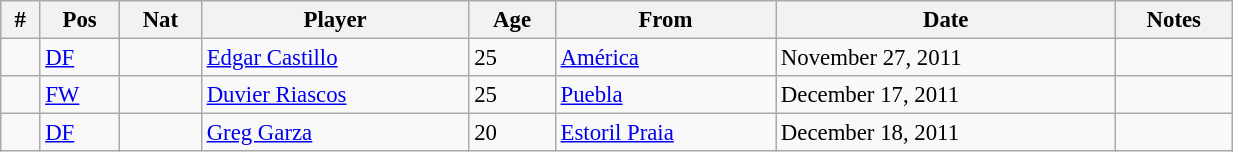<table class="wikitable" style="width:65%; text-align:center; font-size:95%; text-align:left;">
<tr>
<th><strong>#</strong></th>
<th><strong>Pos</strong></th>
<th><strong>Nat</strong></th>
<th><strong>Player</strong></th>
<th><strong>Age</strong></th>
<th><strong>From</strong></th>
<th><strong>Date</strong></th>
<th><strong>Notes</strong></th>
</tr>
<tr>
<td></td>
<td><a href='#'>DF</a></td>
<td></td>
<td><a href='#'>Edgar Castillo</a></td>
<td>25</td>
<td><a href='#'>América</a></td>
<td>November 27, 2011</td>
<td></td>
</tr>
<tr>
<td></td>
<td><a href='#'>FW</a></td>
<td></td>
<td><a href='#'>Duvier Riascos</a></td>
<td>25</td>
<td><a href='#'>Puebla</a></td>
<td>December 17, 2011</td>
<td></td>
</tr>
<tr>
<td></td>
<td><a href='#'>DF</a></td>
<td></td>
<td><a href='#'>Greg Garza</a></td>
<td>20</td>
<td> <a href='#'>Estoril Praia</a></td>
<td>December 18, 2011</td>
<td></td>
</tr>
</table>
